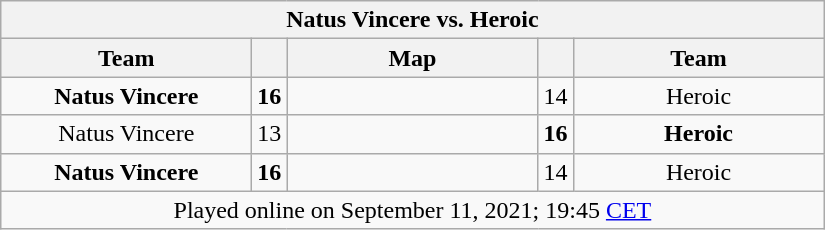<table class="wikitable plainrowheaders" style="text-align:center;">
<tr>
<th scope="col" colspan="5">Natus Vincere vs. Heroic</th>
</tr>
<tr>
<th scope="col" style="width:10em;">Team</th>
<th scope="col"></th>
<th scope="col" style="width:10em;">Map</th>
<th scope="col"></th>
<th scope="col" style="width:10em;">Team</th>
</tr>
<tr>
<td><strong>Natus Vincere</strong></td>
<td><strong>16</strong></td>
<td></td>
<td>14</td>
<td>Heroic</td>
</tr>
<tr>
<td>Natus Vincere</td>
<td>13</td>
<td></td>
<td><strong>16</strong></td>
<td><strong>Heroic</strong></td>
</tr>
<tr>
<td><strong>Natus Vincere</strong></td>
<td><strong>16</strong></td>
<td></td>
<td>14</td>
<td>Heroic</td>
</tr>
<tr>
<td colspan="5">Played online on September 11, 2021; 19:45 <a href='#'>CET</a></td>
</tr>
</table>
